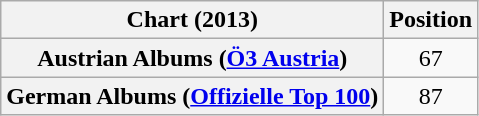<table class="wikitable sortable plainrowheaders" style="text-align:center;">
<tr>
<th scope="col">Chart (2013)</th>
<th scope="col">Position</th>
</tr>
<tr>
<th scope="row">Austrian Albums (<a href='#'>Ö3 Austria</a>)</th>
<td style="text-align:center;">67</td>
</tr>
<tr>
<th scope="row">German Albums (<a href='#'>Offizielle Top 100</a>)</th>
<td style="text-align:center;">87</td>
</tr>
</table>
